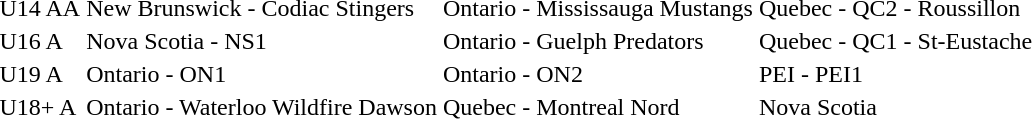<table>
<tr>
<td>U14 AA</td>
<td> New Brunswick - Codiac Stingers</td>
<td> Ontario - Mississauga Mustangs</td>
<td>    Quebec - QC2  - Roussillon</td>
</tr>
<tr>
<td>U16 A</td>
<td>    Nova Scotia -  NS1</td>
<td>    Ontario - Guelph Predators</td>
<td>   Quebec - QC1 - St-Eustache</td>
</tr>
<tr>
<td>U19 A</td>
<td>    Ontario - ON1</td>
<td>   Ontario - ON2</td>
<td> PEI - PEI1</td>
</tr>
<tr>
<td>U18+ A</td>
<td> Ontario - Waterloo Wildfire Dawson</td>
<td> Quebec - Montreal Nord</td>
<td> Nova Scotia</td>
</tr>
</table>
